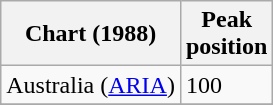<table class="wikitable sortable">
<tr>
<th>Chart (1988)</th>
<th>Peak<br>position</th>
</tr>
<tr>
<td>Australia (<a href='#'>ARIA</a>)</td>
<td align="centre">100</td>
</tr>
<tr>
</tr>
<tr>
</tr>
<tr>
</tr>
<tr>
</tr>
<tr>
</tr>
<tr>
</tr>
<tr>
</tr>
<tr>
</tr>
<tr>
</tr>
</table>
